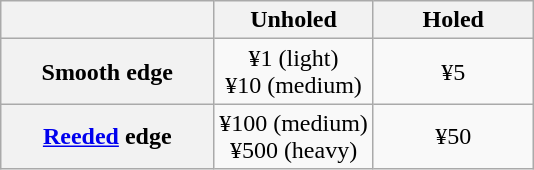<table class="wikitable" style="text-align:center;">
<tr>
<th style="width:40%"></th>
<th style="width:30%">Unholed</th>
<th style="width:30%">Holed</th>
</tr>
<tr>
<th>Smooth edge</th>
<td>¥1 (light)<br>¥10 (medium)</td>
<td>¥5</td>
</tr>
<tr>
<th><a href='#'>Reeded</a> edge</th>
<td>¥100 (medium)<br>¥500 (heavy)</td>
<td>¥50</td>
</tr>
</table>
